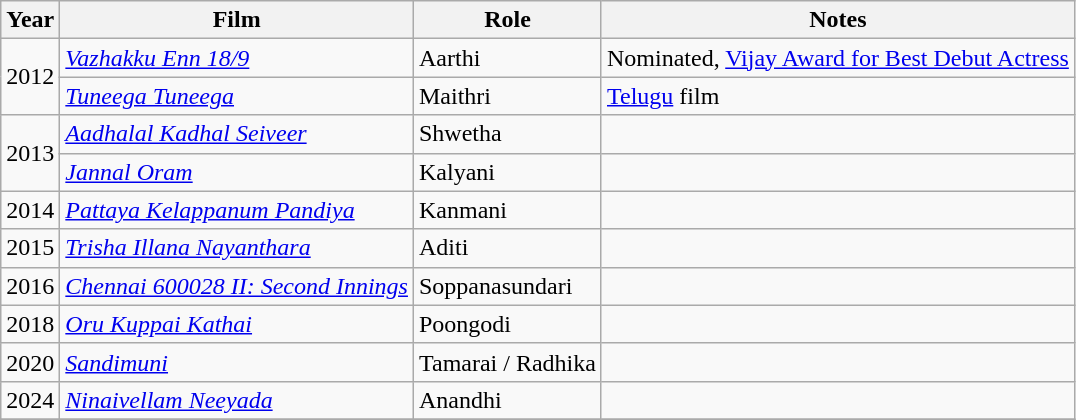<table class="wikitable sortable">
<tr style="text-align:center;">
<th>Year</th>
<th>Film</th>
<th>Role</th>
<th>Notes</th>
</tr>
<tr>
<td rowspan="2">2012</td>
<td><em><a href='#'>Vazhakku Enn 18/9</a></em></td>
<td>Aarthi</td>
<td>Nominated, <a href='#'>Vijay Award for Best Debut Actress</a></td>
</tr>
<tr>
<td><em><a href='#'>Tuneega Tuneega</a></em></td>
<td>Maithri</td>
<td><a href='#'>Telugu</a> film</td>
</tr>
<tr>
<td rowspan="2">2013</td>
<td><em><a href='#'>Aadhalal Kadhal Seiveer</a></em></td>
<td>Shwetha</td>
<td></td>
</tr>
<tr>
<td><em><a href='#'>Jannal Oram</a></em></td>
<td>Kalyani</td>
<td></td>
</tr>
<tr>
<td>2014</td>
<td><em><a href='#'>Pattaya Kelappanum Pandiya</a></em></td>
<td>Kanmani</td>
<td></td>
</tr>
<tr>
<td>2015</td>
<td><em><a href='#'>Trisha Illana Nayanthara</a></em></td>
<td>Aditi</td>
<td></td>
</tr>
<tr>
<td>2016</td>
<td><em><a href='#'>Chennai 600028 II: Second Innings</a></em></td>
<td>Soppanasundari</td>
<td></td>
</tr>
<tr>
<td>2018</td>
<td><em><a href='#'>Oru Kuppai Kathai</a></em></td>
<td>Poongodi</td>
<td></td>
</tr>
<tr>
<td>2020</td>
<td><em><a href='#'>Sandimuni</a></em></td>
<td>Tamarai / Radhika</td>
<td></td>
</tr>
<tr>
<td>2024</td>
<td><em><a href='#'>Ninaivellam Neeyada</a></em></td>
<td>Anandhi</td>
<td></td>
</tr>
<tr>
</tr>
</table>
